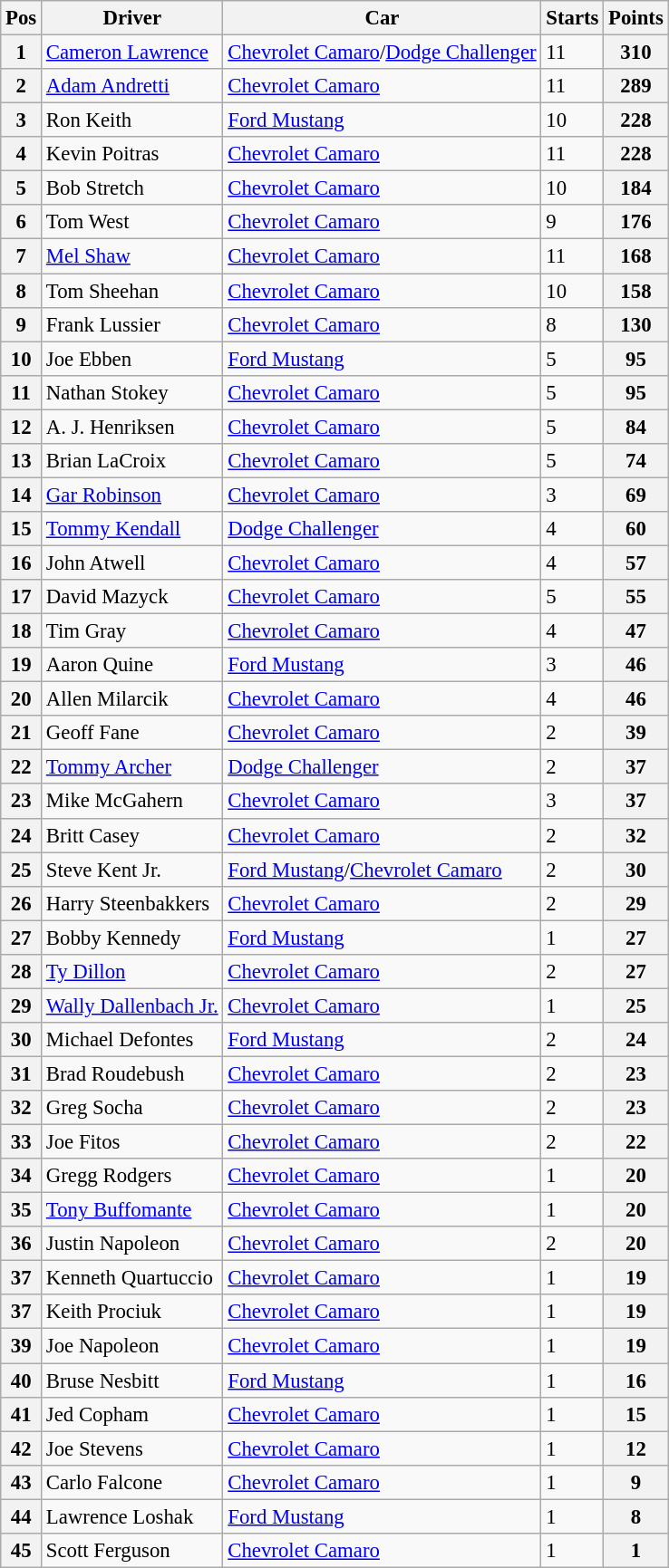<table class="wikitable" style="font-size: 95%;">
<tr>
<th>Pos</th>
<th>Driver</th>
<th>Car</th>
<th>Starts</th>
<th>Points</th>
</tr>
<tr>
<th>1</th>
<td> <a href='#'>Cameron Lawrence</a></td>
<td><a href='#'>Chevrolet Camaro</a>/<a href='#'>Dodge Challenger</a></td>
<td>11</td>
<th>310</th>
</tr>
<tr>
<th>2</th>
<td> <a href='#'>Adam Andretti</a></td>
<td><a href='#'>Chevrolet Camaro</a></td>
<td>11</td>
<th>289</th>
</tr>
<tr>
<th>3</th>
<td> Ron Keith</td>
<td><a href='#'>Ford Mustang</a></td>
<td>10</td>
<th>228</th>
</tr>
<tr>
<th>4</th>
<td> Kevin Poitras</td>
<td><a href='#'>Chevrolet Camaro</a></td>
<td>11</td>
<th>228</th>
</tr>
<tr>
<th>5</th>
<td> Bob Stretch</td>
<td><a href='#'>Chevrolet Camaro</a></td>
<td>10</td>
<th>184</th>
</tr>
<tr>
<th>6</th>
<td> Tom West</td>
<td><a href='#'>Chevrolet Camaro</a></td>
<td>9</td>
<th>176</th>
</tr>
<tr>
<th>7</th>
<td> <a href='#'>Mel Shaw</a></td>
<td><a href='#'>Chevrolet Camaro</a></td>
<td>11</td>
<th>168</th>
</tr>
<tr>
<th>8</th>
<td> Tom Sheehan</td>
<td><a href='#'>Chevrolet Camaro</a></td>
<td>10</td>
<th>158</th>
</tr>
<tr>
<th>9</th>
<td> Frank Lussier</td>
<td><a href='#'>Chevrolet Camaro</a></td>
<td>8</td>
<th>130</th>
</tr>
<tr>
<th>10</th>
<td> Joe Ebben</td>
<td><a href='#'>Ford Mustang</a></td>
<td>5</td>
<th>95</th>
</tr>
<tr>
<th>11</th>
<td> Nathan Stokey</td>
<td><a href='#'>Chevrolet Camaro</a></td>
<td>5</td>
<th>95</th>
</tr>
<tr>
<th>12</th>
<td> A. J. Henriksen</td>
<td><a href='#'>Chevrolet Camaro</a></td>
<td>5</td>
<th>84</th>
</tr>
<tr>
<th>13</th>
<td> Brian LaCroix</td>
<td><a href='#'>Chevrolet Camaro</a></td>
<td>5</td>
<th>74</th>
</tr>
<tr>
<th>14</th>
<td> <a href='#'>Gar Robinson</a></td>
<td><a href='#'>Chevrolet Camaro</a></td>
<td>3</td>
<th>69</th>
</tr>
<tr>
<th>15</th>
<td> <a href='#'>Tommy Kendall</a></td>
<td><a href='#'>Dodge Challenger</a></td>
<td>4</td>
<th>60</th>
</tr>
<tr>
<th>16</th>
<td> John Atwell</td>
<td><a href='#'>Chevrolet Camaro</a></td>
<td>4</td>
<th>57</th>
</tr>
<tr>
<th>17</th>
<td> David Mazyck</td>
<td><a href='#'>Chevrolet Camaro</a></td>
<td>5</td>
<th>55</th>
</tr>
<tr>
<th>18</th>
<td> Tim Gray</td>
<td><a href='#'>Chevrolet Camaro</a></td>
<td>4</td>
<th>47</th>
</tr>
<tr>
<th>19</th>
<td> Aaron Quine</td>
<td><a href='#'>Ford Mustang</a></td>
<td>3</td>
<th>46</th>
</tr>
<tr>
<th>20</th>
<td> Allen Milarcik</td>
<td><a href='#'>Chevrolet Camaro</a></td>
<td>4</td>
<th>46</th>
</tr>
<tr>
<th>21</th>
<td> Geoff Fane</td>
<td><a href='#'>Chevrolet Camaro</a></td>
<td>2</td>
<th>39</th>
</tr>
<tr>
<th>22</th>
<td> <a href='#'>Tommy Archer</a></td>
<td><a href='#'>Dodge Challenger</a></td>
<td>2</td>
<th>37</th>
</tr>
<tr>
<th>23</th>
<td> Mike McGahern</td>
<td><a href='#'>Chevrolet Camaro</a></td>
<td>3</td>
<th>37</th>
</tr>
<tr>
<th>24</th>
<td> Britt Casey</td>
<td><a href='#'>Chevrolet Camaro</a></td>
<td>2</td>
<th>32</th>
</tr>
<tr>
<th>25</th>
<td> Steve Kent Jr.</td>
<td><a href='#'>Ford Mustang</a>/<a href='#'>Chevrolet Camaro</a></td>
<td>2</td>
<th>30</th>
</tr>
<tr>
<th>26</th>
<td> Harry Steenbakkers</td>
<td><a href='#'>Chevrolet Camaro</a></td>
<td>2</td>
<th>29</th>
</tr>
<tr>
<th>27</th>
<td> Bobby Kennedy</td>
<td><a href='#'>Ford Mustang</a></td>
<td>1</td>
<th>27</th>
</tr>
<tr>
<th>28</th>
<td> <a href='#'>Ty Dillon</a></td>
<td><a href='#'>Chevrolet Camaro</a></td>
<td>2</td>
<th>27</th>
</tr>
<tr>
<th>29</th>
<td> <a href='#'>Wally Dallenbach Jr.</a></td>
<td><a href='#'>Chevrolet Camaro</a></td>
<td>1</td>
<th>25</th>
</tr>
<tr>
<th>30</th>
<td> Michael Defontes</td>
<td><a href='#'>Ford Mustang</a></td>
<td>2</td>
<th>24</th>
</tr>
<tr>
<th>31</th>
<td> Brad Roudebush</td>
<td><a href='#'>Chevrolet Camaro</a></td>
<td>2</td>
<th>23</th>
</tr>
<tr>
<th>32</th>
<td> Greg Socha</td>
<td><a href='#'>Chevrolet Camaro</a></td>
<td>2</td>
<th>23</th>
</tr>
<tr>
<th>33</th>
<td> Joe Fitos</td>
<td><a href='#'>Chevrolet Camaro</a></td>
<td>2</td>
<th>22</th>
</tr>
<tr>
<th>34</th>
<td> Gregg Rodgers</td>
<td><a href='#'>Chevrolet Camaro</a></td>
<td>1</td>
<th>20</th>
</tr>
<tr>
<th>35</th>
<td> <a href='#'>Tony Buffomante</a></td>
<td><a href='#'>Chevrolet Camaro</a></td>
<td>1</td>
<th>20</th>
</tr>
<tr>
<th>36</th>
<td> Justin Napoleon</td>
<td><a href='#'>Chevrolet Camaro</a></td>
<td>2</td>
<th>20</th>
</tr>
<tr>
<th>37</th>
<td> Kenneth Quartuccio</td>
<td><a href='#'>Chevrolet Camaro</a></td>
<td>1</td>
<th>19</th>
</tr>
<tr>
<th>37</th>
<td> Keith Prociuk</td>
<td><a href='#'>Chevrolet Camaro</a></td>
<td>1</td>
<th>19</th>
</tr>
<tr>
<th>39</th>
<td> Joe Napoleon</td>
<td><a href='#'>Chevrolet Camaro</a></td>
<td>1</td>
<th>19</th>
</tr>
<tr>
<th>40</th>
<td> Bruse Nesbitt</td>
<td><a href='#'>Ford Mustang</a></td>
<td>1</td>
<th>16</th>
</tr>
<tr>
<th>41</th>
<td> Jed Copham</td>
<td><a href='#'>Chevrolet Camaro</a></td>
<td>1</td>
<th>15</th>
</tr>
<tr>
<th>42</th>
<td> Joe Stevens</td>
<td><a href='#'>Chevrolet Camaro</a></td>
<td>1</td>
<th>12</th>
</tr>
<tr>
<th>43</th>
<td> Carlo Falcone</td>
<td><a href='#'>Chevrolet Camaro</a></td>
<td>1</td>
<th>9</th>
</tr>
<tr>
<th>44</th>
<td> Lawrence Loshak</td>
<td><a href='#'>Ford Mustang</a></td>
<td>1</td>
<th>8</th>
</tr>
<tr>
<th>45</th>
<td> Scott Ferguson</td>
<td><a href='#'>Chevrolet Camaro</a></td>
<td>1</td>
<th>1</th>
</tr>
</table>
